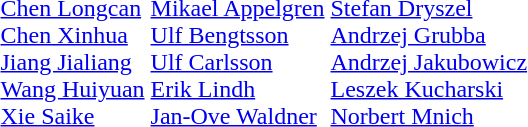<table>
<tr>
<td></td>
<td><br><a href='#'>Chen Longcan</a><br><a href='#'>Chen Xinhua</a><br><a href='#'>Jiang Jialiang</a><br><a href='#'>Wang Huiyuan</a><br><a href='#'>Xie Saike</a></td>
<td><br><a href='#'>Mikael Appelgren</a><br><a href='#'>Ulf Bengtsson</a><br><a href='#'>Ulf Carlsson</a><br><a href='#'>Erik Lindh</a><br><a href='#'>Jan-Ove Waldner</a></td>
<td><br><a href='#'>Stefan Dryszel</a><br><a href='#'>Andrzej Grubba</a><br><a href='#'>Andrzej Jakubowicz</a><br><a href='#'>Leszek Kucharski</a><br><a href='#'>Norbert Mnich</a></td>
</tr>
</table>
